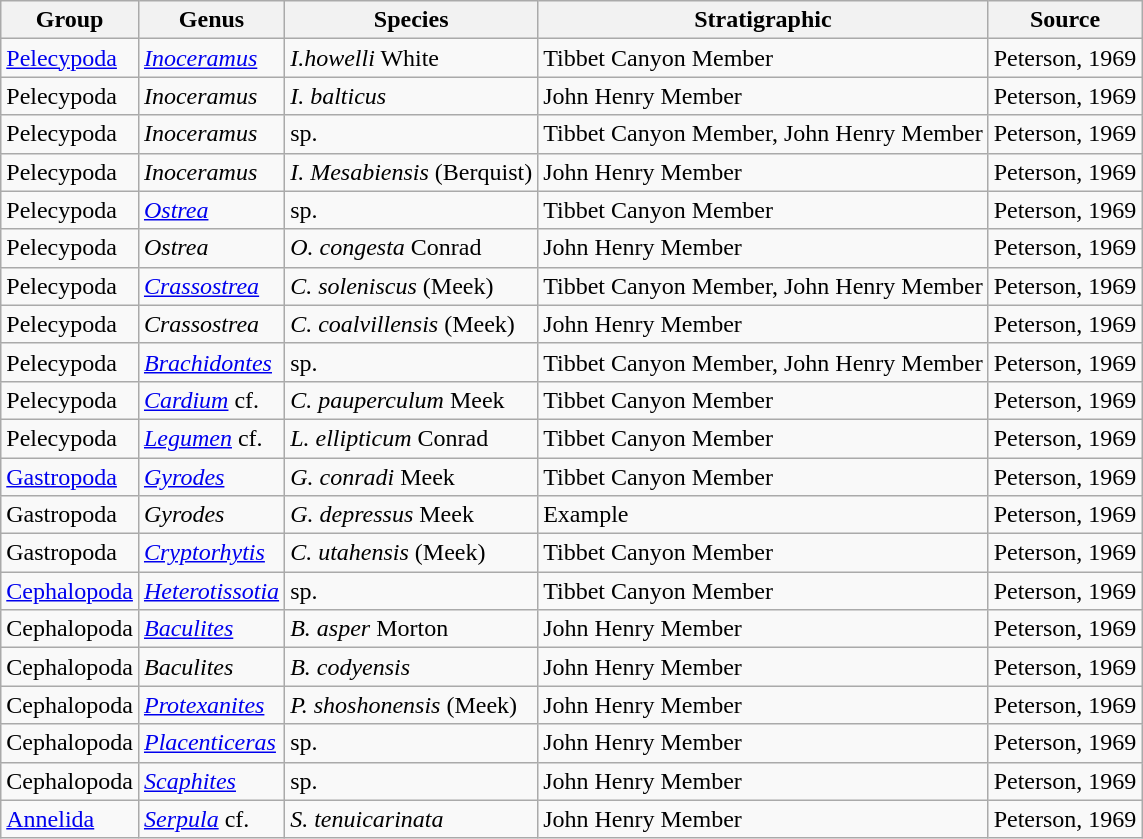<table class="wikitable">
<tr>
<th>Group</th>
<th>Genus</th>
<th>Species</th>
<th>Stratigraphic</th>
<th>Source</th>
</tr>
<tr>
<td><a href='#'>Pelecypoda</a></td>
<td><em><a href='#'>Inoceramus</a></em></td>
<td><em>I.howelli</em> White</td>
<td>Tibbet Canyon Member</td>
<td>Peterson, 1969</td>
</tr>
<tr>
<td>Pelecypoda</td>
<td><em>Inoceramus</em></td>
<td><em>I. balticus</em></td>
<td>John Henry Member</td>
<td>Peterson, 1969</td>
</tr>
<tr>
<td>Pelecypoda</td>
<td><em>Inoceramus</em></td>
<td>sp.</td>
<td>Tibbet Canyon Member, John Henry Member</td>
<td>Peterson, 1969</td>
</tr>
<tr>
<td>Pelecypoda</td>
<td><em>Inoceramus</em></td>
<td><em>I. Mesabiensis</em> (Berquist)</td>
<td>John Henry Member</td>
<td>Peterson, 1969</td>
</tr>
<tr>
<td>Pelecypoda</td>
<td><em><a href='#'>Ostrea</a></em></td>
<td>sp.</td>
<td>Tibbet Canyon Member</td>
<td>Peterson, 1969</td>
</tr>
<tr>
<td>Pelecypoda</td>
<td><em>Ostrea</em></td>
<td><em>O. congesta</em> Conrad</td>
<td>John Henry Member</td>
<td>Peterson, 1969</td>
</tr>
<tr>
<td>Pelecypoda</td>
<td><em><a href='#'>Crassostrea</a></em></td>
<td><em>C. soleniscus</em> (Meek)</td>
<td>Tibbet Canyon Member, John Henry Member</td>
<td>Peterson, 1969</td>
</tr>
<tr>
<td>Pelecypoda</td>
<td><em>Crassostrea</em></td>
<td><em>C. coalvillensis</em> (Meek)</td>
<td>John Henry Member</td>
<td>Peterson, 1969</td>
</tr>
<tr>
<td>Pelecypoda</td>
<td><em><a href='#'>Brachidontes</a></em></td>
<td>sp.</td>
<td>Tibbet Canyon Member, John Henry Member</td>
<td>Peterson, 1969</td>
</tr>
<tr>
<td>Pelecypoda</td>
<td><em><a href='#'>Cardium</a></em> cf.</td>
<td><em>C. pauperculum</em> Meek</td>
<td>Tibbet Canyon Member</td>
<td>Peterson, 1969</td>
</tr>
<tr>
<td>Pelecypoda</td>
<td><em><a href='#'>Legumen</a></em> cf.</td>
<td><em>L. ellipticum</em> Conrad</td>
<td>Tibbet Canyon Member</td>
<td>Peterson, 1969</td>
</tr>
<tr>
<td><a href='#'>Gastropoda</a></td>
<td><em><a href='#'>Gyrodes</a></em></td>
<td><em>G. conradi</em> Meek</td>
<td>Tibbet Canyon Member</td>
<td>Peterson, 1969</td>
</tr>
<tr>
<td>Gastropoda</td>
<td><em>Gyrodes</em></td>
<td><em>G. depressus</em> Meek</td>
<td>Example</td>
<td>Peterson, 1969</td>
</tr>
<tr>
<td>Gastropoda</td>
<td><em><a href='#'>Cryptorhytis</a></em></td>
<td><em>C. utahensis</em> (Meek)</td>
<td>Tibbet Canyon Member</td>
<td>Peterson, 1969</td>
</tr>
<tr>
<td><a href='#'>Cephalopoda</a></td>
<td><em><a href='#'>Heterotissotia</a></em></td>
<td>sp.</td>
<td>Tibbet Canyon Member</td>
<td>Peterson, 1969</td>
</tr>
<tr>
<td>Cephalopoda</td>
<td><em><a href='#'>Baculites</a></em></td>
<td><em>B. asper</em> Morton</td>
<td>John Henry Member</td>
<td>Peterson, 1969</td>
</tr>
<tr>
<td>Cephalopoda</td>
<td><em>Baculites</em></td>
<td><em>B. codyensis</em></td>
<td>John Henry Member</td>
<td>Peterson, 1969</td>
</tr>
<tr>
<td>Cephalopoda</td>
<td><em><a href='#'>Protexanites</a></em></td>
<td><em>P. shoshonensis</em> (Meek)</td>
<td>John Henry Member</td>
<td>Peterson, 1969</td>
</tr>
<tr>
<td>Cephalopoda</td>
<td><em><a href='#'>Placenticeras</a></em></td>
<td>sp.</td>
<td>John Henry Member</td>
<td>Peterson, 1969</td>
</tr>
<tr>
<td>Cephalopoda</td>
<td><em><a href='#'>Scaphites</a></em></td>
<td>sp.</td>
<td>John Henry Member</td>
<td>Peterson, 1969</td>
</tr>
<tr>
<td><a href='#'>Annelida</a></td>
<td><em><a href='#'>Serpula</a></em> cf.</td>
<td><em>S. tenuicarinata</em></td>
<td>John Henry Member</td>
<td>Peterson, 1969</td>
</tr>
</table>
